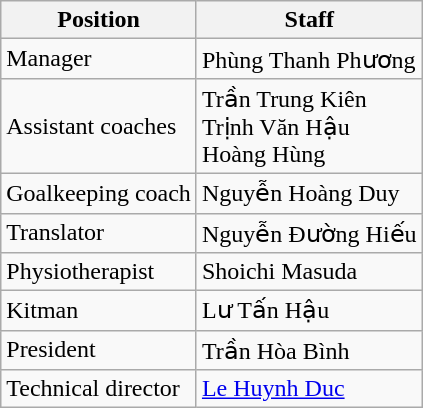<table class="wikitable">
<tr>
<th>Position</th>
<th>Staff</th>
</tr>
<tr>
<td>Manager</td>
<td> Phùng Thanh Phương</td>
</tr>
<tr>
<td>Assistant coaches</td>
<td> Trần Trung Kiên<br> Trịnh Văn Hậu<br> Hoàng Hùng</td>
</tr>
<tr>
<td>Goalkeeping coach</td>
<td> Nguyễn Hoàng Duy</td>
</tr>
<tr>
<td>Translator</td>
<td> Nguyễn Đường Hiếu</td>
</tr>
<tr>
<td>Physiotherapist</td>
<td> Shoichi Masuda</td>
</tr>
<tr>
<td>Kitman</td>
<td> Lư Tấn Hậu</td>
</tr>
<tr>
<td>President</td>
<td> Trần Hòa Bình</td>
</tr>
<tr>
<td>Technical director</td>
<td> <a href='#'>Le Huynh Duc</a></td>
</tr>
</table>
